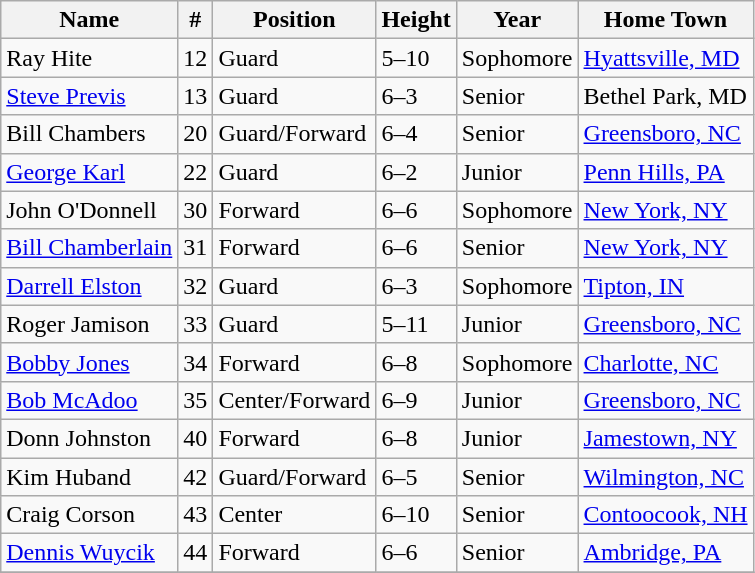<table class="wikitable" style="text-align: left;">
<tr>
<th>Name</th>
<th>#</th>
<th>Position</th>
<th>Height</th>
<th>Year</th>
<th>Home Town</th>
</tr>
<tr>
<td>Ray Hite</td>
<td>12</td>
<td>Guard</td>
<td>5–10</td>
<td>Sophomore</td>
<td><a href='#'>Hyattsville, MD</a></td>
</tr>
<tr>
<td><a href='#'>Steve Previs</a></td>
<td>13</td>
<td>Guard</td>
<td>6–3</td>
<td>Senior</td>
<td>Bethel Park, MD</td>
</tr>
<tr>
<td>Bill Chambers</td>
<td>20</td>
<td>Guard/Forward</td>
<td>6–4</td>
<td>Senior</td>
<td><a href='#'>Greensboro, NC</a></td>
</tr>
<tr>
<td><a href='#'>George Karl</a></td>
<td>22</td>
<td>Guard</td>
<td>6–2</td>
<td>Junior</td>
<td><a href='#'>Penn Hills, PA</a></td>
</tr>
<tr>
<td>John O'Donnell</td>
<td>30</td>
<td>Forward</td>
<td>6–6</td>
<td>Sophomore</td>
<td><a href='#'>New York, NY</a></td>
</tr>
<tr>
<td><a href='#'>Bill Chamberlain</a></td>
<td>31</td>
<td>Forward</td>
<td>6–6</td>
<td>Senior</td>
<td><a href='#'>New York, NY</a></td>
</tr>
<tr>
<td><a href='#'>Darrell Elston</a></td>
<td>32</td>
<td>Guard</td>
<td>6–3</td>
<td>Sophomore</td>
<td><a href='#'>Tipton, IN</a></td>
</tr>
<tr>
<td>Roger Jamison</td>
<td>33</td>
<td>Guard</td>
<td>5–11</td>
<td>Junior</td>
<td><a href='#'>Greensboro, NC</a></td>
</tr>
<tr>
<td><a href='#'>Bobby Jones</a></td>
<td>34</td>
<td>Forward</td>
<td>6–8</td>
<td>Sophomore</td>
<td><a href='#'>Charlotte, NC</a></td>
</tr>
<tr>
<td><a href='#'>Bob McAdoo</a></td>
<td>35</td>
<td>Center/Forward</td>
<td>6–9</td>
<td>Junior</td>
<td><a href='#'>Greensboro, NC</a></td>
</tr>
<tr>
<td>Donn Johnston</td>
<td>40</td>
<td>Forward</td>
<td>6–8</td>
<td>Junior</td>
<td><a href='#'>Jamestown, NY</a></td>
</tr>
<tr>
<td>Kim Huband</td>
<td>42</td>
<td>Guard/Forward</td>
<td>6–5</td>
<td>Senior</td>
<td><a href='#'>Wilmington, NC</a></td>
</tr>
<tr>
<td>Craig Corson</td>
<td>43</td>
<td>Center</td>
<td>6–10</td>
<td>Senior</td>
<td><a href='#'>Contoocook, NH</a></td>
</tr>
<tr>
<td><a href='#'>Dennis Wuycik</a></td>
<td>44</td>
<td>Forward</td>
<td>6–6</td>
<td>Senior</td>
<td><a href='#'>Ambridge, PA</a></td>
</tr>
<tr>
</tr>
</table>
